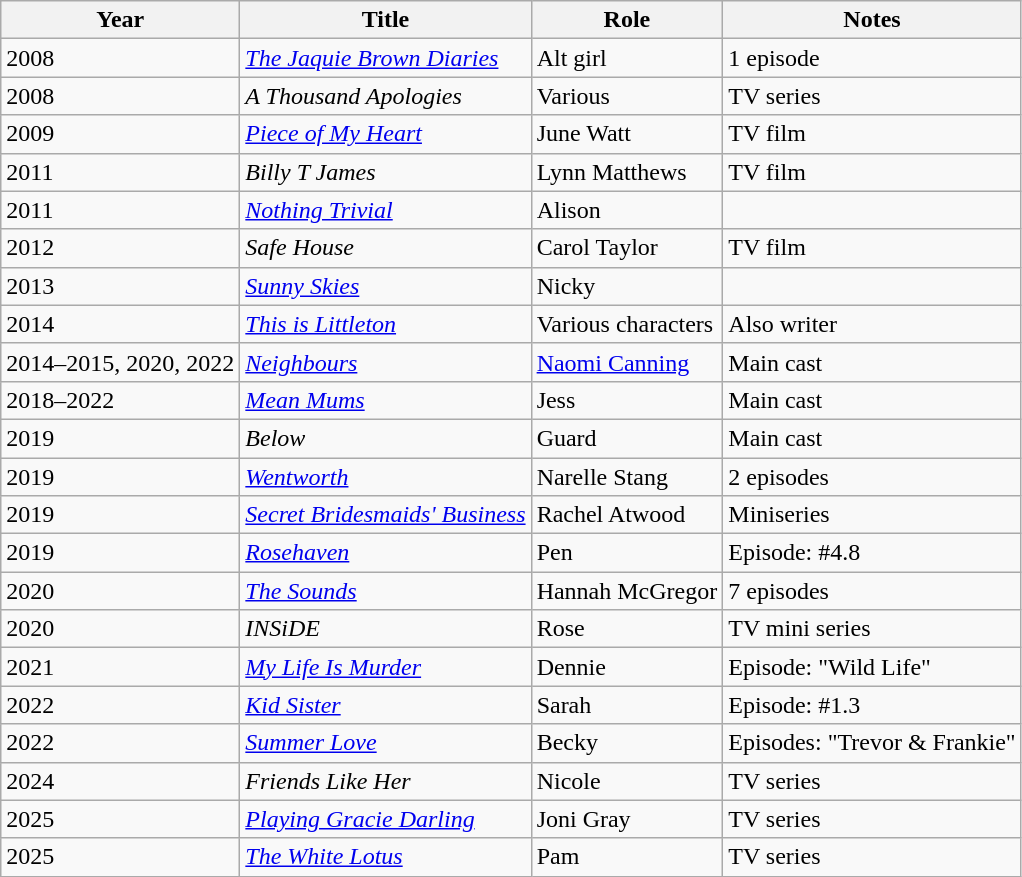<table class="wikitable plainrowheaders sortable">
<tr>
<th scope="col">Year</th>
<th scope="col">Title</th>
<th scope="col">Role</th>
<th scope="col" class="unsortable">Notes</th>
</tr>
<tr>
<td>2008</td>
<td><em><a href='#'>The Jaquie Brown Diaries</a></em></td>
<td>Alt girl</td>
<td>1 episode</td>
</tr>
<tr>
<td>2008</td>
<td><em>A Thousand Apologies</em></td>
<td>Various</td>
<td>TV series</td>
</tr>
<tr>
<td>2009</td>
<td><em><a href='#'>Piece of My Heart</a></em></td>
<td>June Watt</td>
<td>TV film</td>
</tr>
<tr>
<td>2011</td>
<td><em>Billy T James</em></td>
<td>Lynn Matthews</td>
<td>TV film</td>
</tr>
<tr>
<td>2011</td>
<td><em><a href='#'>Nothing Trivial</a></em></td>
<td>Alison</td>
<td></td>
</tr>
<tr>
<td>2012</td>
<td><em>Safe House</em></td>
<td>Carol Taylor</td>
<td>TV film</td>
</tr>
<tr>
<td>2013</td>
<td><em><a href='#'>Sunny Skies</a></em></td>
<td>Nicky</td>
<td></td>
</tr>
<tr>
<td>2014</td>
<td><em><a href='#'>This is Littleton</a></em></td>
<td>Various characters</td>
<td>Also writer</td>
</tr>
<tr>
<td>2014–2015, 2020, 2022</td>
<td><em><a href='#'>Neighbours</a></em></td>
<td><a href='#'>Naomi Canning</a></td>
<td>Main cast</td>
</tr>
<tr>
<td>2018–2022</td>
<td><em><a href='#'>Mean Mums</a></em></td>
<td>Jess</td>
<td>Main cast</td>
</tr>
<tr>
<td>2019</td>
<td><em>Below</em></td>
<td>Guard</td>
<td>Main cast</td>
</tr>
<tr>
<td>2019</td>
<td><em><a href='#'>Wentworth</a></em></td>
<td>Narelle Stang</td>
<td>2 episodes</td>
</tr>
<tr>
<td>2019</td>
<td><em><a href='#'>Secret Bridesmaids' Business</a></em></td>
<td>Rachel Atwood</td>
<td>Miniseries</td>
</tr>
<tr>
<td>2019</td>
<td><em><a href='#'>Rosehaven</a></em></td>
<td>Pen</td>
<td>Episode: #4.8</td>
</tr>
<tr>
<td>2020</td>
<td><em><a href='#'>The Sounds</a></em></td>
<td>Hannah McGregor</td>
<td>7 episodes</td>
</tr>
<tr>
<td>2020</td>
<td><em>INSiDE</em></td>
<td>Rose</td>
<td>TV mini series</td>
</tr>
<tr>
<td>2021</td>
<td><em><a href='#'>My Life Is Murder</a></em></td>
<td>Dennie</td>
<td>Episode: "Wild Life"</td>
</tr>
<tr>
<td>2022</td>
<td><em><a href='#'>Kid Sister</a></em></td>
<td>Sarah</td>
<td>Episode: #1.3</td>
</tr>
<tr>
<td>2022</td>
<td><em><a href='#'>Summer Love</a></em></td>
<td>Becky</td>
<td>Episodes: "Trevor & Frankie"</td>
</tr>
<tr>
<td>2024</td>
<td><em>Friends Like Her</em></td>
<td>Nicole</td>
<td>TV series</td>
</tr>
<tr>
<td>2025</td>
<td><em><a href='#'>Playing Gracie Darling</a></em></td>
<td>Joni Gray</td>
<td>TV series</td>
</tr>
<tr>
<td>2025</td>
<td><em><a href='#'>The White Lotus</a></em></td>
<td>Pam</td>
<td>TV series</td>
</tr>
</table>
